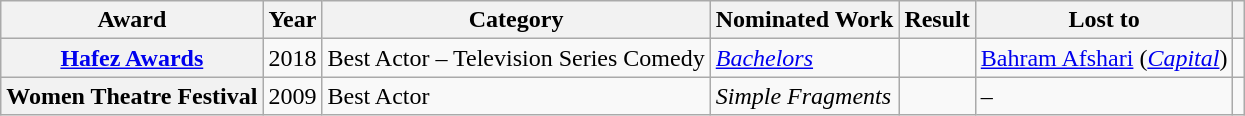<table class="wikitable sortable plainrowheaders">
<tr>
<th scope="col">Award</th>
<th scope="col">Year</th>
<th scope="col">Category</th>
<th scope="col">Nominated Work</th>
<th scope="col">Result</th>
<th>Lost to</th>
<th scope="col" class="unsortable"></th>
</tr>
<tr>
<th scope="row"><a href='#'>Hafez Awards</a></th>
<td>2018</td>
<td>Best Actor – Television Series Comedy</td>
<td><em><a href='#'>Bachelors</a></em></td>
<td></td>
<td><a href='#'>Bahram Afshari</a> (<a href='#'><em>Capital</em></a>)</td>
<td></td>
</tr>
<tr>
<th scope="row">Women Theatre Festival</th>
<td>2009</td>
<td>Best Actor</td>
<td><em>Simple Fragments</em></td>
<td></td>
<td>–</td>
<td></td>
</tr>
</table>
